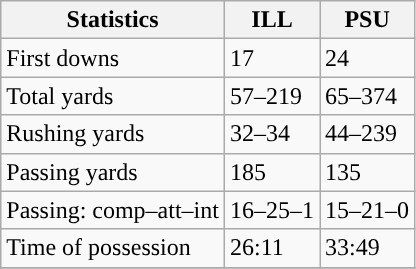<table class="wikitable" style="float: left;">
<tr>
<th>Statistics</th>
<th>ILL</th>
<th>PSU</th>
</tr>
<tr>
<td>First downs</td>
<td>17</td>
<td>24</td>
</tr>
<tr>
<td>Total yards</td>
<td>57–219</td>
<td>65–374</td>
</tr>
<tr>
<td>Rushing yards</td>
<td>32–34</td>
<td>44–239</td>
</tr>
<tr>
<td>Passing yards</td>
<td>185</td>
<td>135</td>
</tr>
<tr>
<td>Passing: comp–att–int</td>
<td>16–25–1</td>
<td>15–21–0</td>
</tr>
<tr>
<td>Time of possession</td>
<td>26:11</td>
<td>33:49</td>
</tr>
<tr>
</tr>
</table>
